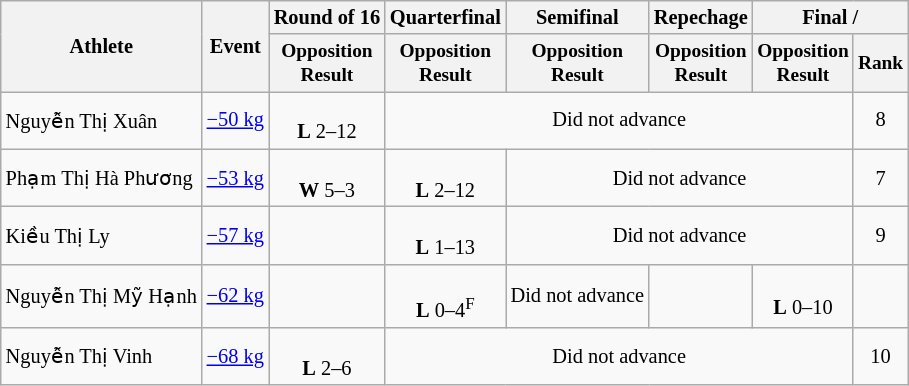<table class=wikitable style=font-size:85%;text-align:center>
<tr>
<th rowspan="2">Athlete</th>
<th rowspan="2">Event</th>
<th>Round of 16</th>
<th>Quarterfinal</th>
<th>Semifinal</th>
<th>Repechage</th>
<th colspan=2>Final / </th>
</tr>
<tr style="font-size: 95%">
<th>Opposition<br>Result</th>
<th>Opposition<br>Result</th>
<th>Opposition<br>Result</th>
<th>Opposition<br>Result</th>
<th>Opposition<br>Result</th>
<th>Rank</th>
</tr>
<tr>
<td align=left>Nguyễn Thị Xuân</td>
<td align=left><a href='#'>−50 kg</a></td>
<td><br><strong>L</strong> 2–12</td>
<td colspan=4>Did not advance</td>
<td>8</td>
</tr>
<tr>
<td align=left>Phạm Thị Hà Phương</td>
<td align=left><a href='#'>−53 kg</a></td>
<td><br><strong>W</strong> 5–3</td>
<td><br><strong>L</strong> 2–12</td>
<td colspan=3>Did not advance</td>
<td>7</td>
</tr>
<tr>
<td align=left>Kiều Thị Ly</td>
<td align=left><a href='#'>−57 kg</a></td>
<td></td>
<td><br><strong>L</strong> 1–13</td>
<td colspan=3>Did not advance</td>
<td>9</td>
</tr>
<tr>
<td align=left>Nguyễn Thị Mỹ Hạnh</td>
<td align=left><a href='#'>−62 kg</a></td>
<td></td>
<td><br><strong>L</strong> 0–4<sup>F</sup></td>
<td>Did not advance</td>
<td></td>
<td><br><strong>L</strong> 0–10</td>
<td></td>
</tr>
<tr>
<td align=left>Nguyễn Thị Vinh</td>
<td align=left><a href='#'>−68 kg</a></td>
<td><br><strong>L</strong> 2–6</td>
<td colspan=4>Did not advance</td>
<td>10</td>
</tr>
</table>
